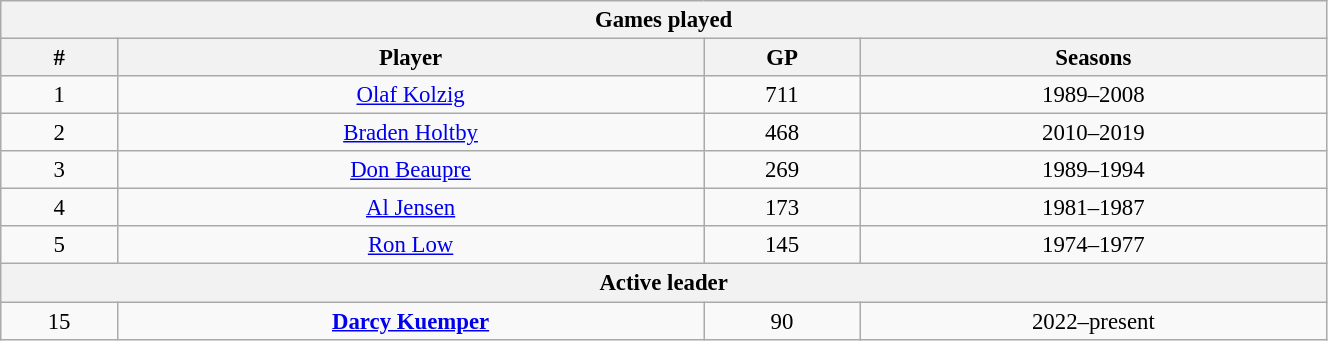<table class="wikitable" style="text-align: center; font-size: 95%" width="70%">
<tr>
<th colspan="4">Games played</th>
</tr>
<tr>
<th>#</th>
<th>Player</th>
<th>GP</th>
<th>Seasons</th>
</tr>
<tr>
<td>1</td>
<td><a href='#'>Olaf Kolzig</a></td>
<td>711</td>
<td>1989–2008</td>
</tr>
<tr>
<td>2</td>
<td><a href='#'>Braden Holtby</a></td>
<td>468</td>
<td>2010–2019</td>
</tr>
<tr>
<td>3</td>
<td><a href='#'>Don Beaupre</a></td>
<td>269</td>
<td>1989–1994</td>
</tr>
<tr>
<td>4</td>
<td><a href='#'>Al Jensen</a></td>
<td>173</td>
<td>1981–1987</td>
</tr>
<tr>
<td>5</td>
<td><a href='#'>Ron Low</a></td>
<td>145</td>
<td>1974–1977</td>
</tr>
<tr>
<th colspan="4">Active leader</th>
</tr>
<tr>
<td>15</td>
<td><strong><a href='#'>Darcy Kuemper</a></strong></td>
<td>90</td>
<td>2022–present</td>
</tr>
</table>
